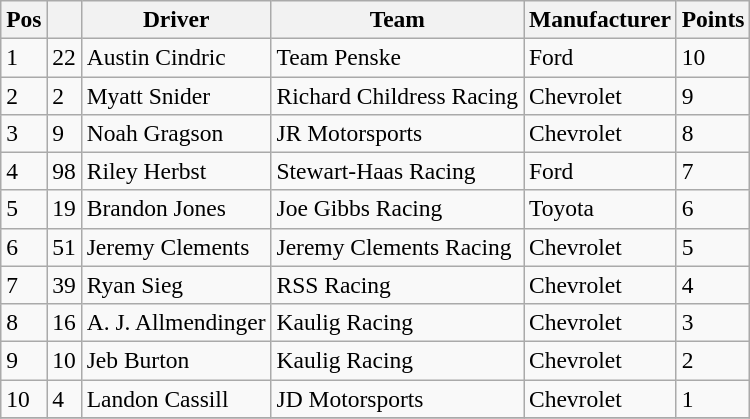<table class="wikitable" style="font-size:98%">
<tr>
<th>Pos</th>
<th></th>
<th>Driver</th>
<th>Team</th>
<th>Manufacturer</th>
<th>Points</th>
</tr>
<tr>
<td>1</td>
<td>22</td>
<td>Austin Cindric</td>
<td>Team Penske</td>
<td>Ford</td>
<td>10</td>
</tr>
<tr>
<td>2</td>
<td>2</td>
<td>Myatt Snider</td>
<td>Richard Childress Racing</td>
<td>Chevrolet</td>
<td>9</td>
</tr>
<tr>
<td>3</td>
<td>9</td>
<td>Noah Gragson</td>
<td>JR Motorsports</td>
<td>Chevrolet</td>
<td>8</td>
</tr>
<tr>
<td>4</td>
<td>98</td>
<td>Riley Herbst</td>
<td>Stewart-Haas Racing</td>
<td>Ford</td>
<td>7</td>
</tr>
<tr>
<td>5</td>
<td>19</td>
<td>Brandon Jones</td>
<td>Joe Gibbs Racing</td>
<td>Toyota</td>
<td>6</td>
</tr>
<tr>
<td>6</td>
<td>51</td>
<td>Jeremy Clements</td>
<td>Jeremy Clements Racing</td>
<td>Chevrolet</td>
<td>5</td>
</tr>
<tr>
<td>7</td>
<td>39</td>
<td>Ryan Sieg</td>
<td>RSS Racing</td>
<td>Chevrolet</td>
<td>4</td>
</tr>
<tr>
<td>8</td>
<td>16</td>
<td>A. J. Allmendinger</td>
<td>Kaulig Racing</td>
<td>Chevrolet</td>
<td>3</td>
</tr>
<tr>
<td>9</td>
<td>10</td>
<td>Jeb Burton</td>
<td>Kaulig Racing</td>
<td>Chevrolet</td>
<td>2</td>
</tr>
<tr>
<td>10</td>
<td>4</td>
<td>Landon Cassill</td>
<td>JD Motorsports</td>
<td>Chevrolet</td>
<td>1</td>
</tr>
<tr>
</tr>
</table>
